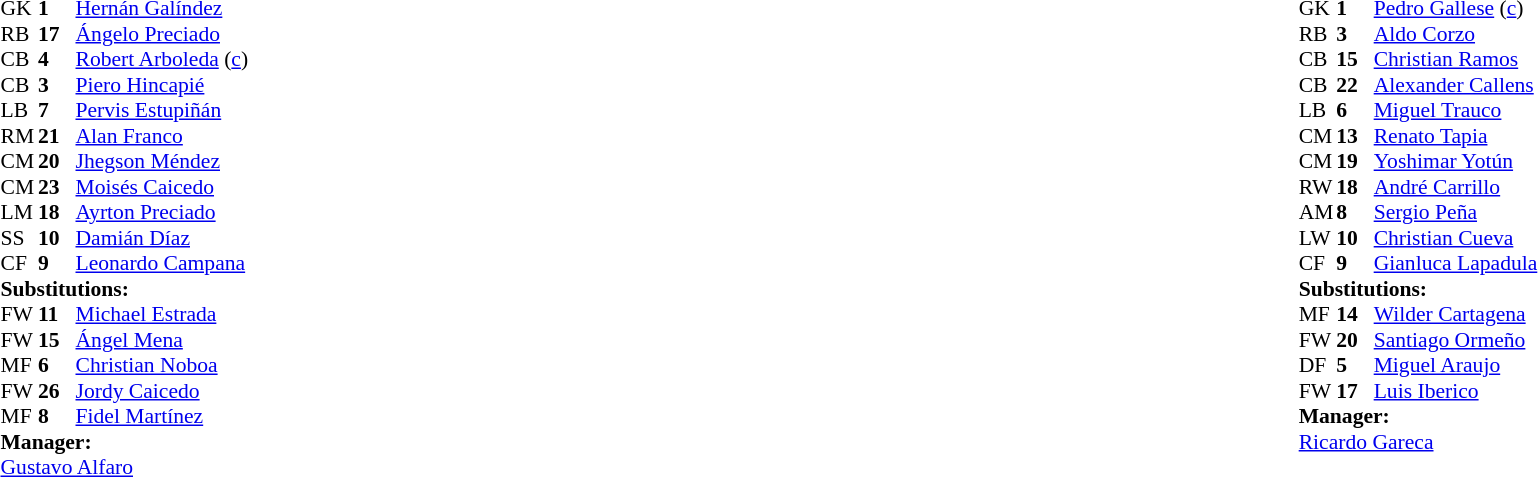<table width="100%">
<tr>
<td valign="top" width="40%"><br><table style="font-size:90%" cellspacing="0" cellpadding="0">
<tr>
<th width=25></th>
<th width=25></th>
</tr>
<tr>
<td>GK</td>
<td><strong>1</strong></td>
<td><a href='#'>Hernán Galíndez</a></td>
</tr>
<tr>
<td>RB</td>
<td><strong>17</strong></td>
<td><a href='#'>Ángelo Preciado</a></td>
</tr>
<tr>
<td>CB</td>
<td><strong>4</strong></td>
<td><a href='#'>Robert Arboleda</a> (<a href='#'>c</a>)</td>
</tr>
<tr>
<td>CB</td>
<td><strong>3</strong></td>
<td><a href='#'>Piero Hincapié</a></td>
<td></td>
</tr>
<tr>
<td>LB</td>
<td><strong>7</strong></td>
<td><a href='#'>Pervis Estupiñán</a></td>
</tr>
<tr>
<td>RM</td>
<td><strong>21</strong></td>
<td><a href='#'>Alan Franco</a></td>
<td></td>
<td></td>
</tr>
<tr>
<td>CM</td>
<td><strong>20</strong></td>
<td><a href='#'>Jhegson Méndez</a></td>
<td></td>
<td></td>
</tr>
<tr>
<td>CM</td>
<td><strong>23</strong></td>
<td><a href='#'>Moisés Caicedo</a></td>
</tr>
<tr>
<td>LM</td>
<td><strong>18</strong></td>
<td><a href='#'>Ayrton Preciado</a></td>
<td></td>
<td></td>
</tr>
<tr>
<td>SS</td>
<td><strong>10</strong></td>
<td><a href='#'>Damián Díaz</a></td>
<td></td>
<td></td>
</tr>
<tr>
<td>CF</td>
<td><strong>9</strong></td>
<td><a href='#'>Leonardo Campana</a></td>
<td></td>
<td></td>
</tr>
<tr>
<td colspan=3><strong>Substitutions:</strong></td>
</tr>
<tr>
<td>FW</td>
<td><strong>11</strong></td>
<td><a href='#'>Michael Estrada</a></td>
<td></td>
<td></td>
</tr>
<tr>
<td>FW</td>
<td><strong>15</strong></td>
<td><a href='#'>Ángel Mena</a></td>
<td></td>
<td></td>
</tr>
<tr>
<td>MF</td>
<td><strong>6</strong></td>
<td><a href='#'>Christian Noboa</a></td>
<td></td>
<td></td>
</tr>
<tr>
<td>FW</td>
<td><strong>26</strong></td>
<td><a href='#'>Jordy Caicedo</a></td>
<td></td>
<td></td>
</tr>
<tr>
<td>MF</td>
<td><strong>8</strong></td>
<td><a href='#'>Fidel Martínez</a></td>
<td></td>
<td></td>
</tr>
<tr>
<td colspan=3><strong>Manager:</strong></td>
</tr>
<tr>
<td colspan=3> <a href='#'>Gustavo Alfaro</a></td>
</tr>
</table>
</td>
<td valign="top"></td>
<td valign="top" width="50%"><br><table style="font-size:90%; margin:auto" cellspacing="0" cellpadding="0">
<tr>
<th width=25></th>
<th width=25></th>
</tr>
<tr>
<td>GK</td>
<td><strong>1</strong></td>
<td><a href='#'>Pedro Gallese</a> (<a href='#'>c</a>)</td>
</tr>
<tr>
<td>RB</td>
<td><strong>3</strong></td>
<td><a href='#'>Aldo Corzo</a></td>
</tr>
<tr>
<td>CB</td>
<td><strong>15</strong></td>
<td><a href='#'>Christian Ramos</a></td>
<td></td>
</tr>
<tr>
<td>CB</td>
<td><strong>22</strong></td>
<td><a href='#'>Alexander Callens</a></td>
</tr>
<tr>
<td>LB</td>
<td><strong>6</strong></td>
<td><a href='#'>Miguel Trauco</a></td>
</tr>
<tr>
<td>CM</td>
<td><strong>13</strong></td>
<td><a href='#'>Renato Tapia</a></td>
</tr>
<tr>
<td>CM</td>
<td><strong>19</strong></td>
<td><a href='#'>Yoshimar Yotún</a></td>
<td></td>
<td></td>
</tr>
<tr>
<td>RW</td>
<td><strong>18</strong></td>
<td><a href='#'>André Carrillo</a></td>
</tr>
<tr>
<td>AM</td>
<td><strong>8</strong></td>
<td><a href='#'>Sergio Peña</a></td>
<td></td>
<td></td>
</tr>
<tr>
<td>LW</td>
<td><strong>10</strong></td>
<td><a href='#'>Christian Cueva</a></td>
<td></td>
<td></td>
</tr>
<tr>
<td>CF</td>
<td><strong>9</strong></td>
<td><a href='#'>Gianluca Lapadula</a></td>
<td></td>
<td></td>
</tr>
<tr>
<td colspan=3><strong>Substitutions:</strong></td>
</tr>
<tr>
<td>MF</td>
<td><strong>14</strong></td>
<td><a href='#'>Wilder Cartagena</a></td>
<td></td>
<td></td>
</tr>
<tr>
<td>FW</td>
<td><strong>20</strong></td>
<td><a href='#'>Santiago Ormeño</a></td>
<td></td>
<td></td>
</tr>
<tr>
<td>DF</td>
<td><strong>5</strong></td>
<td><a href='#'>Miguel Araujo</a></td>
<td></td>
<td></td>
</tr>
<tr>
<td>FW</td>
<td><strong>17</strong></td>
<td><a href='#'>Luis Iberico</a></td>
<td></td>
<td></td>
</tr>
<tr>
<td colspan=3><strong>Manager:</strong></td>
</tr>
<tr>
<td colspan=3> <a href='#'>Ricardo Gareca</a></td>
</tr>
</table>
</td>
</tr>
</table>
